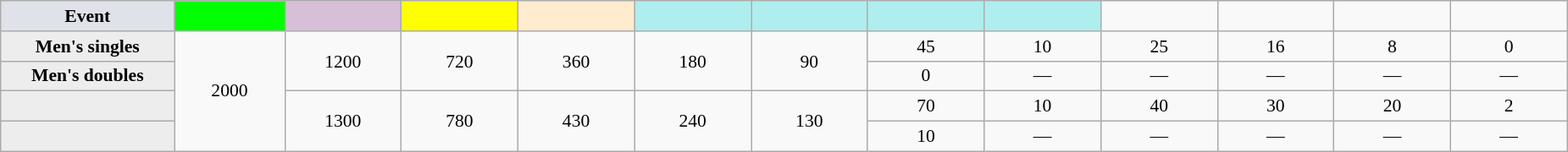<table class="wikitable" style="font-size:90%;text-align:center">
<tr>
<td style="width:130px; background:#dfe2e9;"><strong>Event</strong></td>
<td style="width:80px; background:lime;"><strong></strong></td>
<td style="width:85px; background:thistle;"></td>
<td style="width:85px; background:#ff0;"></td>
<td style="width:85px; background:#ffebcd;"></td>
<td style="width:85px; background:#afeeee;"></td>
<td style="width:85px; background:#afeeee;"></td>
<td style="width:85px; background:#afeeee;"></td>
<td style="width:85px; background:#afeeee;"></td>
<td style="width:85px;"></td>
<td style="width:85px;"></td>
<td style="width:85px;"></td>
<td style="width:85px;"></td>
</tr>
<tr>
<th style="background:#ededed;">Men's singles</th>
<td rowspan="4">2000</td>
<td rowspan="2">1200</td>
<td rowspan="2">720</td>
<td rowspan="2">360</td>
<td rowspan="2">180</td>
<td rowspan="2">90</td>
<td>45</td>
<td>10</td>
<td>25</td>
<td>16</td>
<td>8</td>
<td>0</td>
</tr>
<tr>
<th style="background:#ededed;">Men's doubles</th>
<td>0</td>
<td>—</td>
<td>—</td>
<td>—</td>
<td>—</td>
<td>—</td>
</tr>
<tr>
<th style="background:#ededed;"></th>
<td rowspan="2">1300</td>
<td rowspan="2">780</td>
<td rowspan="2">430</td>
<td rowspan="2">240</td>
<td rowspan="2">130</td>
<td>70</td>
<td>10</td>
<td>40</td>
<td>30</td>
<td>20</td>
<td>2</td>
</tr>
<tr>
<th style="background:#ededed;"></th>
<td>10</td>
<td>—</td>
<td>—</td>
<td>—</td>
<td>—</td>
<td>—</td>
</tr>
</table>
